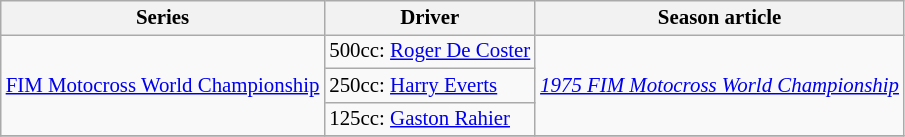<table class="wikitable" style="font-size: 87%;">
<tr>
<th>Series</th>
<th>Driver</th>
<th>Season article</th>
</tr>
<tr>
<td rowspan=3><a href='#'>FIM Motocross World Championship</a></td>
<td>500cc:  <a href='#'>Roger De Coster</a></td>
<td rowspan=3><em><a href='#'>1975 FIM Motocross World Championship</a></em></td>
</tr>
<tr>
<td>250cc:  <a href='#'>Harry Everts</a></td>
</tr>
<tr>
<td>125cc:  <a href='#'>Gaston Rahier</a></td>
</tr>
<tr>
</tr>
</table>
